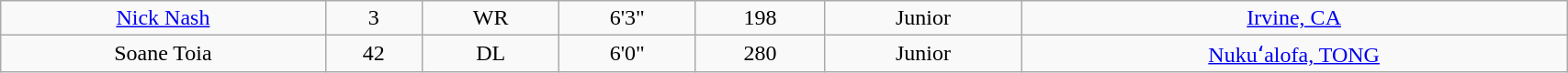<table style="width:90%; text-align:center;" class="wikitable">
<tr>
<td><a href='#'>Nick Nash</a></td>
<td>3</td>
<td>WR</td>
<td>6'3"</td>
<td>198</td>
<td> Junior</td>
<td><a href='#'> Irvine, CA</a></td>
</tr>
<tr>
<td>Soane Toia</td>
<td>42</td>
<td>DL</td>
<td>6'0"</td>
<td>280</td>
<td>Junior</td>
<td><a href='#'> Nukuʻalofa, TONG</a></td>
</tr>
</table>
